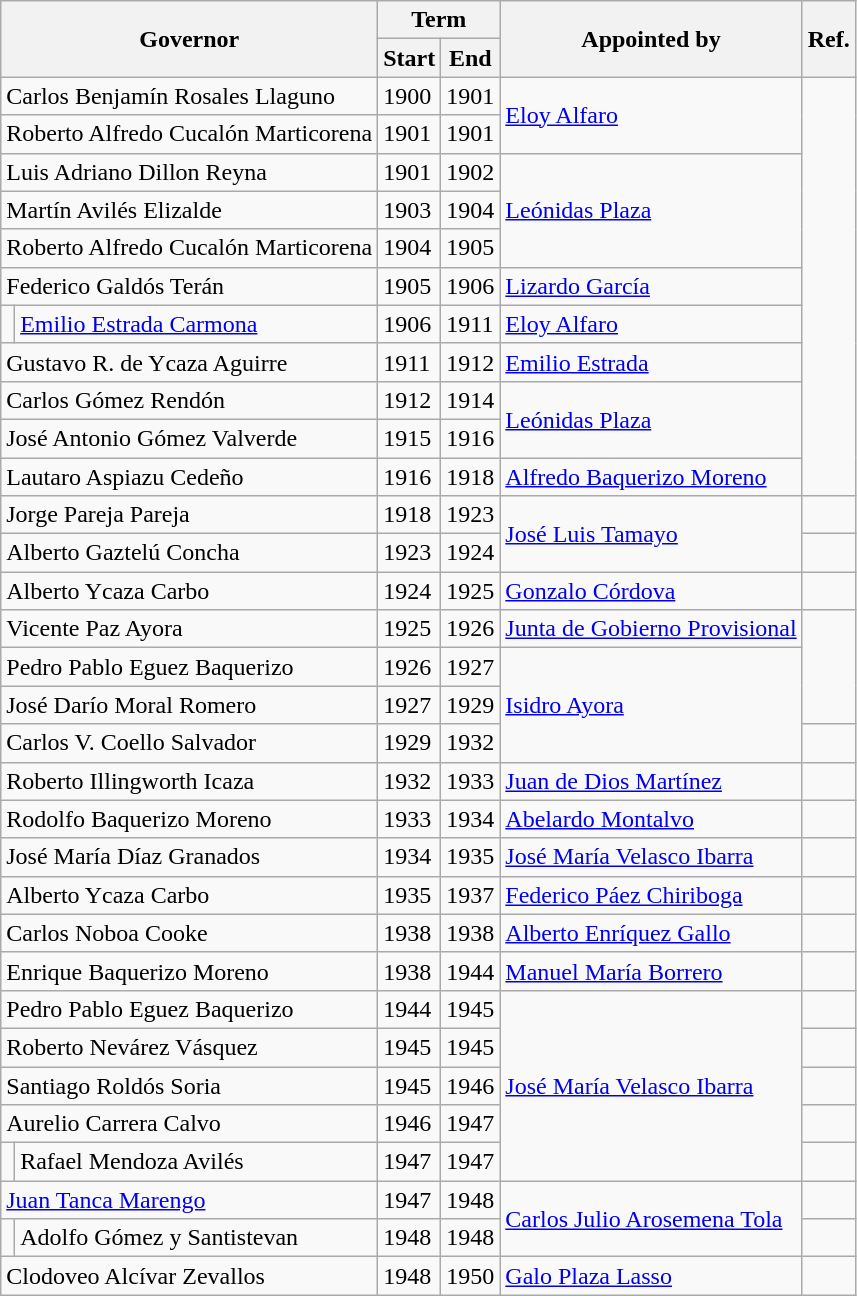<table class="wikitable">
<tr>
<th colspan="2" rowspan="2">Governor</th>
<th colspan="2">Term</th>
<th colspan="1" rowspan="2">Appointed by</th>
<th colspan="1" rowspan="2">Ref.</th>
</tr>
<tr>
<th>Start</th>
<th>End</th>
</tr>
<tr>
<td colspan="2">Carlos Benjamín Rosales Llaguno</td>
<td>1900</td>
<td>1901</td>
<td rowspan="2"><a href='#'>Eloy Alfaro</a></td>
<td rowspan="11"></td>
</tr>
<tr>
<td colspan="2">Roberto Alfredo Cucalón Marticorena</td>
<td>1901</td>
<td>1901</td>
</tr>
<tr>
<td colspan="2">Luis Adriano Dillon Reyna</td>
<td>1901</td>
<td>1902</td>
<td rowspan="3"><a href='#'>Leónidas Plaza</a></td>
</tr>
<tr>
<td colspan="2">Martín Avilés Elizalde</td>
<td>1903</td>
<td>1904</td>
</tr>
<tr>
<td colspan="2">Roberto Alfredo Cucalón Marticorena</td>
<td>1904</td>
<td>1905</td>
</tr>
<tr>
<td colspan="2">Federico Galdós Terán</td>
<td>1905</td>
<td>1906</td>
<td><a href='#'>Lizardo García</a></td>
</tr>
<tr>
<td></td>
<td><a href='#'>Emilio Estrada Carmona</a></td>
<td>1906</td>
<td>1911</td>
<td><a href='#'>Eloy Alfaro</a></td>
</tr>
<tr>
<td colspan="2">Gustavo R. de Ycaza Aguirre</td>
<td>1911</td>
<td>1912</td>
<td><a href='#'>Emilio Estrada</a></td>
</tr>
<tr>
<td colspan="2">Carlos Gómez Rendón</td>
<td>1912</td>
<td>1914</td>
<td rowspan="2"><a href='#'>Leónidas Plaza</a></td>
</tr>
<tr>
<td colspan="2">José Antonio Gómez Valverde</td>
<td>1915</td>
<td>1916</td>
</tr>
<tr>
<td colspan="2">Lautaro Aspiazu Cedeño</td>
<td>1916</td>
<td>1918</td>
<td><a href='#'>Alfredo Baquerizo Moreno</a></td>
</tr>
<tr>
<td colspan="2">Jorge Pareja Pareja</td>
<td>1918</td>
<td>1923</td>
<td rowspan="2"><a href='#'>José Luis Tamayo</a></td>
<td></td>
</tr>
<tr>
<td colspan="2">Alberto Gaztelú Concha</td>
<td>1923</td>
<td>1924</td>
<td></td>
</tr>
<tr>
<td colspan="2">Alberto Ycaza Carbo</td>
<td>1924</td>
<td>1925</td>
<td><a href='#'>Gonzalo Córdova</a></td>
<td></td>
</tr>
<tr>
<td colspan="2">Vicente Paz Ayora</td>
<td>1925</td>
<td>1926</td>
<td><a href='#'>Junta de Gobierno Provisional</a></td>
<td rowspan="3"></td>
</tr>
<tr>
<td colspan="2">Pedro Pablo Eguez Baquerizo</td>
<td>1926</td>
<td>1927</td>
<td rowspan="3"><a href='#'>Isidro Ayora</a></td>
</tr>
<tr>
<td colspan="2">José Darío Moral Romero</td>
<td>1927</td>
<td>1929</td>
</tr>
<tr>
<td colspan="2">Carlos V. Coello Salvador</td>
<td>1929</td>
<td>1932</td>
<td></td>
</tr>
<tr>
<td colspan="2">Roberto Illingworth Icaza</td>
<td>1932</td>
<td>1933</td>
<td><a href='#'>Juan de Dios Martínez</a></td>
<td></td>
</tr>
<tr>
<td colspan="2">Rodolfo Baquerizo Moreno</td>
<td>1933</td>
<td>1934</td>
<td><a href='#'>Abelardo Montalvo</a></td>
<td></td>
</tr>
<tr>
<td colspan="2">José María Díaz Granados</td>
<td>1934</td>
<td>1935</td>
<td><a href='#'>José María Velasco Ibarra</a></td>
<td></td>
</tr>
<tr>
<td colspan="2">Alberto Ycaza Carbo</td>
<td>1935</td>
<td>1937</td>
<td><a href='#'>Federico Páez Chiriboga</a></td>
<td></td>
</tr>
<tr>
<td colspan="2">Carlos Noboa Cooke</td>
<td>1938</td>
<td>1938</td>
<td><a href='#'>Alberto Enríquez Gallo</a></td>
<td></td>
</tr>
<tr>
<td colspan="2">Enrique Baquerizo Moreno</td>
<td>1938</td>
<td>1944</td>
<td><a href='#'>Manuel María Borrero</a></td>
<td></td>
</tr>
<tr>
<td colspan="2">Pedro Pablo Eguez Baquerizo</td>
<td>1944</td>
<td>1945</td>
<td rowspan="5"><a href='#'>José María Velasco Ibarra</a></td>
<td></td>
</tr>
<tr>
<td colspan="2">Roberto Nevárez Vásquez</td>
<td>1945</td>
<td>1945</td>
<td></td>
</tr>
<tr>
<td colspan="2">Santiago Roldós Soria</td>
<td>1945</td>
<td>1946</td>
<td></td>
</tr>
<tr>
<td colspan="2">Aurelio Carrera Calvo</td>
<td>1946</td>
<td>1947</td>
<td></td>
</tr>
<tr>
<td></td>
<td>Rafael Mendoza Avilés</td>
<td>1947</td>
<td>1947</td>
<td></td>
</tr>
<tr>
<td colspan="2"><a href='#'>Juan Tanca Marengo</a></td>
<td>1947</td>
<td>1948</td>
<td rowspan="2"><a href='#'>Carlos Julio Arosemena Tola</a></td>
<td></td>
</tr>
<tr>
<td></td>
<td>Adolfo Gómez y Santistevan</td>
<td>1948</td>
<td>1948</td>
<td></td>
</tr>
<tr>
<td colspan="2">Clodoveo Alcívar Zevallos</td>
<td>1948</td>
<td>1950</td>
<td><a href='#'>Galo Plaza Lasso</a></td>
<td></td>
</tr>
</table>
